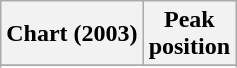<table class="wikitable sortable plainrowheaders" style="text-align:center;">
<tr>
<th scope="col">Chart (2003)</th>
<th scope="col">Peak<br>position</th>
</tr>
<tr>
</tr>
<tr>
</tr>
</table>
